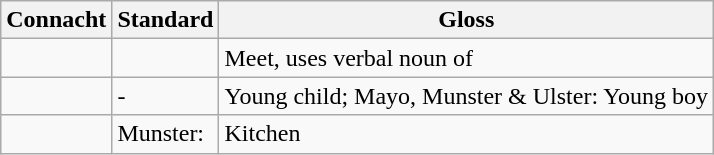<table class="wikitable">
<tr>
<th>Connacht</th>
<th>Standard</th>
<th>Gloss</th>
</tr>
<tr>
<td></td>
<td></td>
<td>Meet, uses verbal noun of </td>
</tr>
<tr>
<td></td>
<td>-</td>
<td>Young child; Mayo, Munster & Ulster: Young boy</td>
</tr>
<tr>
<td></td>
<td>Munster: </td>
<td>Kitchen</td>
</tr>
</table>
